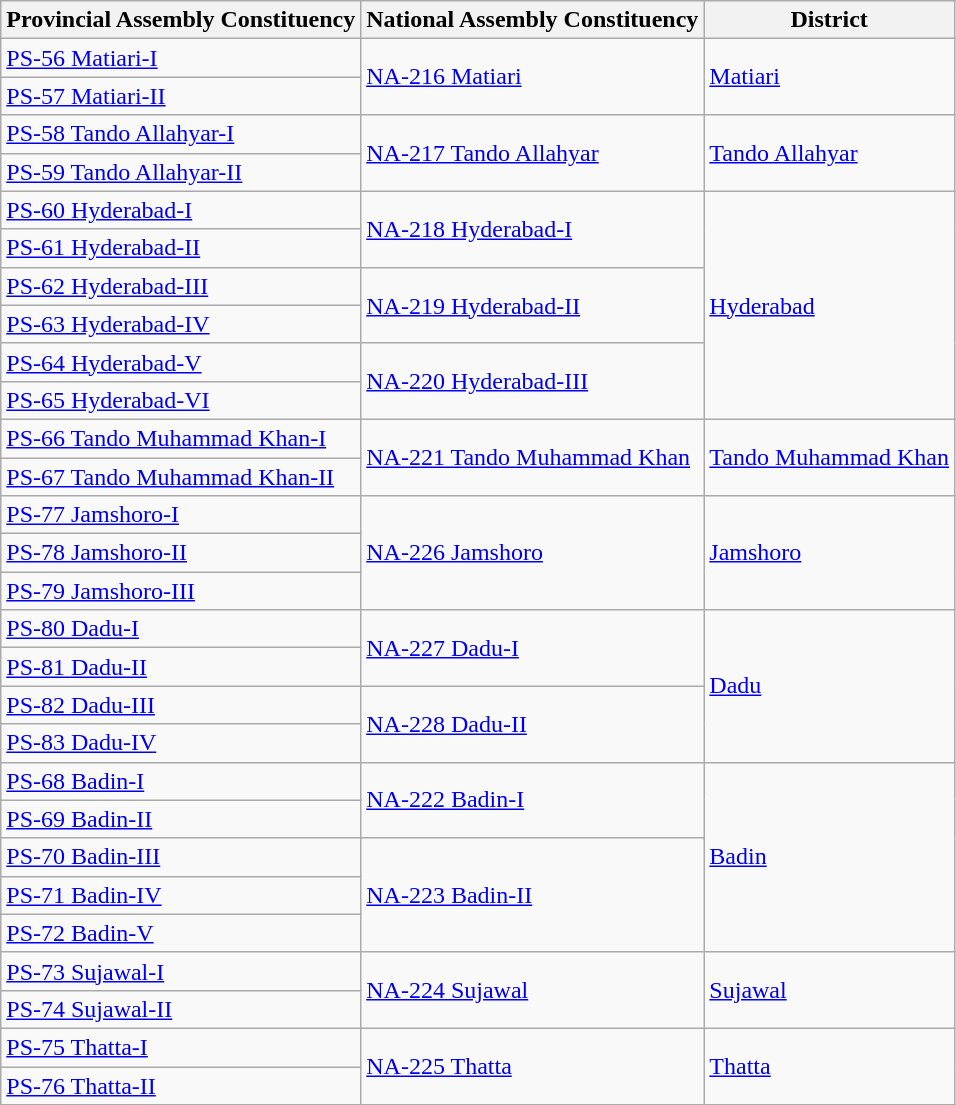<table class="wikitable sortable static-row-numbers static-row-header-hash">
<tr>
<th>Provincial Assembly Constituency</th>
<th>National Assembly Constituency</th>
<th>District</th>
</tr>
<tr>
<td><a href='#'>PS-56 Matiari-I</a></td>
<td rowspan="2"><a href='#'>NA-216 Matiari</a></td>
<td rowspan="2"><a href='#'>Matiari</a></td>
</tr>
<tr>
<td><a href='#'>PS-57 Matiari-II</a></td>
</tr>
<tr>
<td><a href='#'>PS-58 Tando Allahyar-I</a></td>
<td rowspan="2"><a href='#'>NA-217 Tando Allahyar</a></td>
<td rowspan="2"><a href='#'>Tando Allahyar</a></td>
</tr>
<tr>
<td><a href='#'>PS-59 Tando Allahyar-II</a></td>
</tr>
<tr>
<td><a href='#'>PS-60 Hyderabad-I</a></td>
<td rowspan="2"><a href='#'>NA-218 Hyderabad-I</a></td>
<td rowspan="6"><a href='#'>Hyderabad</a></td>
</tr>
<tr>
<td><a href='#'>PS-61 Hyderabad-II</a></td>
</tr>
<tr>
<td><a href='#'>PS-62 Hyderabad-III</a></td>
<td rowspan="2"><a href='#'>NA-219 Hyderabad-II</a></td>
</tr>
<tr>
<td><a href='#'>PS-63 Hyderabad-IV</a></td>
</tr>
<tr>
<td><a href='#'>PS-64 Hyderabad-V</a></td>
<td rowspan="2"><a href='#'>NA-220 Hyderabad-III</a></td>
</tr>
<tr>
<td><a href='#'>PS-65 Hyderabad-VI</a></td>
</tr>
<tr>
<td><a href='#'>PS-66 Tando Muhammad Khan-I</a></td>
<td rowspan="2"><a href='#'>NA-221 Tando Muhammad Khan</a></td>
<td rowspan="2"><a href='#'>Tando Muhammad Khan</a></td>
</tr>
<tr>
<td><a href='#'>PS-67 Tando Muhammad Khan-II</a></td>
</tr>
<tr>
<td><a href='#'>PS-77 Jamshoro-I</a></td>
<td rowspan="3"><a href='#'>NA-226 Jamshoro</a></td>
<td rowspan="3"><a href='#'>Jamshoro</a></td>
</tr>
<tr>
<td><a href='#'>PS-78 Jamshoro-II</a></td>
</tr>
<tr>
<td><a href='#'>PS-79 Jamshoro-III</a></td>
</tr>
<tr>
<td><a href='#'>PS-80 Dadu-I</a></td>
<td rowspan="2"><a href='#'>NA-227 Dadu-I</a></td>
<td rowspan="4"><a href='#'>Dadu</a></td>
</tr>
<tr>
<td><a href='#'>PS-81 Dadu-II</a></td>
</tr>
<tr>
<td><a href='#'>PS-82 Dadu-III</a></td>
<td rowspan="2"><a href='#'>NA-228 Dadu-II</a></td>
</tr>
<tr>
<td><a href='#'>PS-83 Dadu-IV</a></td>
</tr>
<tr>
<td><a href='#'>PS-68 Badin-I</a></td>
<td rowspan="3"><a href='#'>NA-222 Badin-I</a></td>
<td rowspan="6"><a href='#'>Badin</a></td>
</tr>
<tr>
<td><a href='#'>PS-69 Badin-II</a></td>
</tr>
<tr>
<td rowspan="2"><a href='#'>PS-70 Badin-III</a></td>
</tr>
<tr>
<td rowspan="3"><a href='#'>NA-223 Badin-II</a></td>
</tr>
<tr>
<td><a href='#'>PS-71 Badin-IV</a></td>
</tr>
<tr>
<td><a href='#'>PS-72 Badin-V</a></td>
</tr>
<tr>
<td><a href='#'>PS-73 Sujawal-I</a></td>
<td rowspan="2"><a href='#'>NA-224 Sujawal</a></td>
<td rowspan="2"><a href='#'>Sujawal</a></td>
</tr>
<tr>
<td><a href='#'>PS-74 Sujawal-II</a></td>
</tr>
<tr>
<td><a href='#'>PS-75 Thatta-I</a></td>
<td rowspan="2"><a href='#'>NA-225 Thatta</a></td>
<td rowspan="2"><a href='#'>Thatta</a></td>
</tr>
<tr>
<td><a href='#'>PS-76 Thatta-II</a></td>
</tr>
</table>
